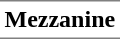<table border=0 cellspacing=0 cellpadding=3>
<tr>
<td style="border-bottom:solid 1px gray;border-top:solid 1px gray;" width=50 valign=top><strong>Mezzanine</strong></td>
</tr>
</table>
